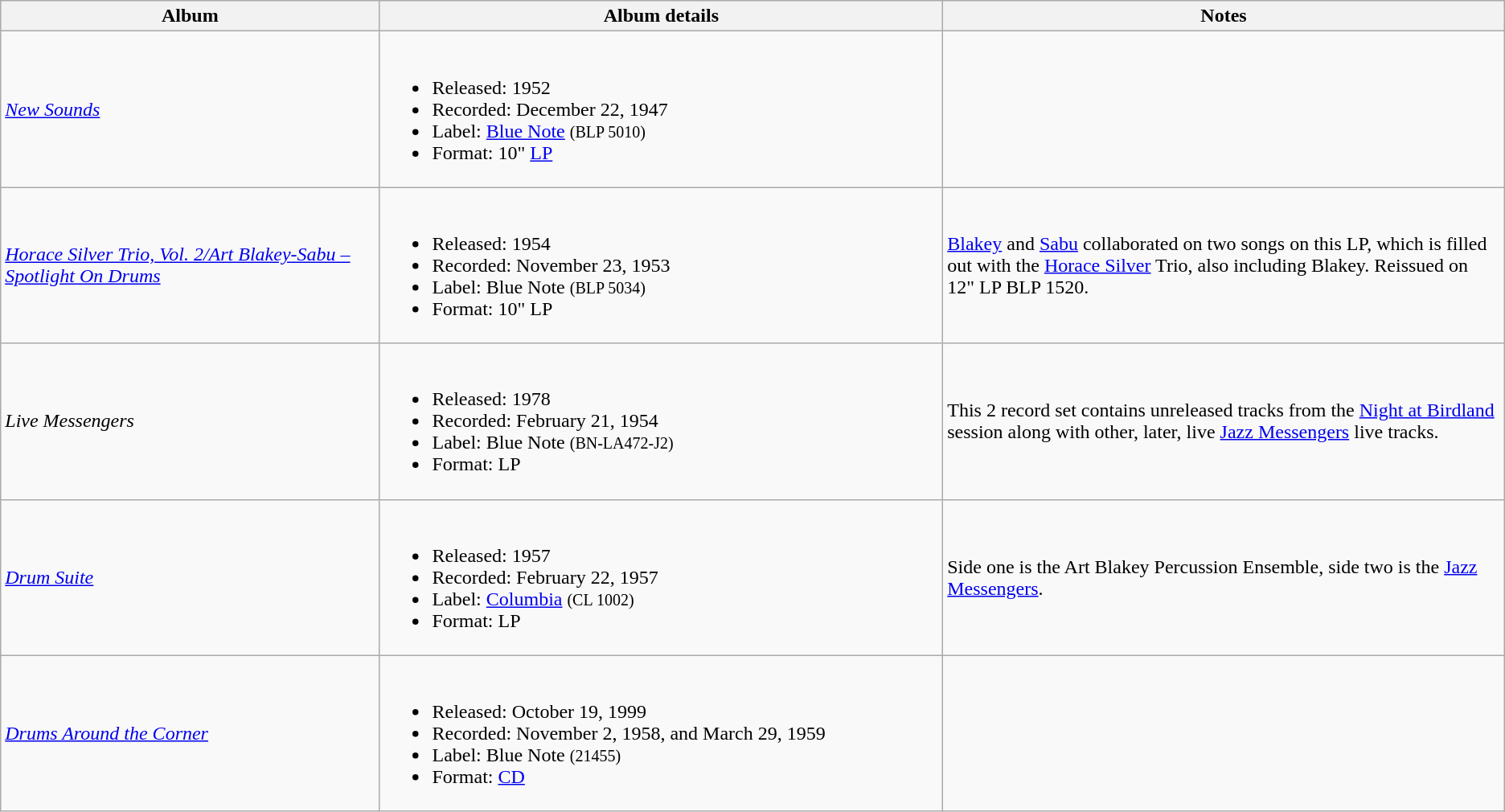<table class="wikitable">
<tr>
<th style="width:20em">Album</th>
<th style="width:30em">Album details</th>
<th style="width:30em">Notes</th>
</tr>
<tr>
<td><em><a href='#'>New Sounds</a></em></td>
<td><br><ul><li>Released: 1952</li><li>Recorded: December 22, 1947</li><li>Label: <a href='#'>Blue Note</a> <small>(BLP 5010)</small></li><li>Format: 10" <a href='#'>LP</a></li></ul></td>
<td></td>
</tr>
<tr>
<td><a href='#'><em>Horace Silver Trio, Vol. 2/Art Blakey-Sabu – Spotlight On Drums</em></a></td>
<td><br><ul><li>Released: 1954</li><li>Recorded: November 23, 1953</li><li>Label: Blue Note <small>(BLP 5034)</small></li><li>Format: 10" LP</li></ul></td>
<td><a href='#'>Blakey</a> and <a href='#'>Sabu</a> collaborated on two songs on this LP, which is filled out with the <a href='#'>Horace Silver</a> Trio, also including Blakey. Reissued on 12" LP BLP 1520.</td>
</tr>
<tr>
<td><em>Live Messengers</em></td>
<td><br><ul><li>Released: 1978</li><li>Recorded: February 21, 1954</li><li>Label: Blue Note <small>(BN-LA472-J2)</small></li><li>Format: LP</li></ul></td>
<td>This 2 record set contains unreleased tracks from the <a href='#'>Night at Birdland</a> session along with other, later, live <a href='#'>Jazz Messengers</a> live tracks.</td>
</tr>
<tr>
<td><em><a href='#'>Drum Suite</a></em></td>
<td><br><ul><li>Released: 1957</li><li>Recorded: February 22, 1957</li><li>Label: <a href='#'>Columbia</a> <small>(CL 1002)</small></li><li>Format: LP</li></ul></td>
<td>Side one is the Art Blakey Percussion Ensemble, side two is the <a href='#'>Jazz Messengers</a>.</td>
</tr>
<tr>
<td><em><a href='#'>Drums Around the Corner</a></em></td>
<td><br><ul><li>Released: October 19, 1999</li><li>Recorded: November 2, 1958, and March 29, 1959</li><li>Label: Blue Note <small>(21455)</small></li><li>Format: <a href='#'>CD</a></li></ul></td>
<td></td>
</tr>
</table>
